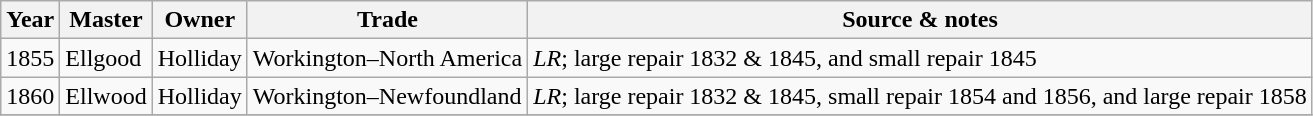<table class="sortable wikitable">
<tr>
<th>Year</th>
<th>Master</th>
<th>Owner</th>
<th>Trade</th>
<th>Source & notes</th>
</tr>
<tr>
<td>1855</td>
<td>Ellgood</td>
<td>Holliday</td>
<td>Workington–North America</td>
<td><em>LR</em>; large repair 1832 & 1845, and small repair 1845</td>
</tr>
<tr>
<td>1860</td>
<td>Ellwood</td>
<td>Holliday</td>
<td>Workington–Newfoundland</td>
<td><em>LR</em>; large repair 1832 & 1845, small repair 1854 and 1856, and large repair 1858</td>
</tr>
<tr>
</tr>
</table>
